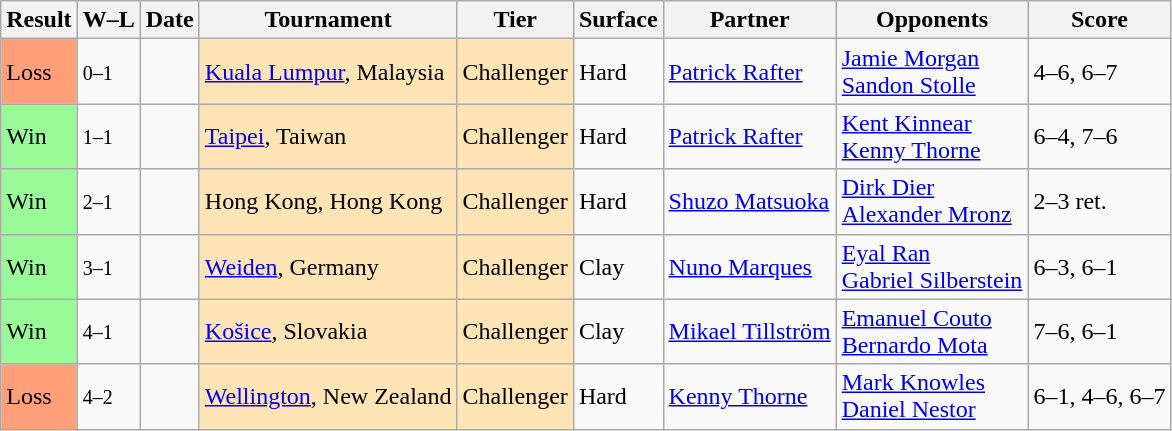<table class="sortable wikitable">
<tr>
<th>Result</th>
<th class="unsortable">W–L</th>
<th>Date</th>
<th>Tournament</th>
<th>Tier</th>
<th>Surface</th>
<th>Partner</th>
<th>Opponents</th>
<th class="unsortable">Score</th>
</tr>
<tr>
<td style="background:#ffa07a;">Loss</td>
<td><small>0–1</small></td>
<td></td>
<td style="background:moccasin;"><a href='#'>Kuala Lumpur</a>, Malaysia</td>
<td style="background:moccasin;">Challenger</td>
<td>Hard</td>
<td> <a href='#'>Patrick Rafter</a></td>
<td> <a href='#'>Jamie Morgan</a> <br>  <a href='#'>Sandon Stolle</a></td>
<td>4–6, 6–7</td>
</tr>
<tr>
<td style="background:#98fb98;">Win</td>
<td><small>1–1</small></td>
<td></td>
<td style="background:moccasin;"><a href='#'>Taipei</a>, Taiwan</td>
<td style="background:moccasin;">Challenger</td>
<td>Hard</td>
<td> <a href='#'>Patrick Rafter</a></td>
<td> <a href='#'>Kent Kinnear</a> <br>  <a href='#'>Kenny Thorne</a></td>
<td>6–4, 7–6</td>
</tr>
<tr>
<td style="background:#98fb98;">Win</td>
<td><small>2–1</small></td>
<td></td>
<td style="background:moccasin;">Hong Kong, Hong Kong</td>
<td style="background:moccasin;">Challenger</td>
<td>Hard</td>
<td> <a href='#'>Shuzo Matsuoka</a></td>
<td> <a href='#'>Dirk Dier</a> <br>  <a href='#'>Alexander Mronz</a></td>
<td>2–3 ret.</td>
</tr>
<tr>
<td style="background:#98fb98;">Win</td>
<td><small>3–1</small></td>
<td></td>
<td style="background:moccasin;"><a href='#'>Weiden</a>, Germany</td>
<td style="background:moccasin;">Challenger</td>
<td>Clay</td>
<td> <a href='#'>Nuno Marques</a></td>
<td> <a href='#'>Eyal Ran</a> <br>  <a href='#'>Gabriel Silberstein</a></td>
<td>6–3, 6–1</td>
</tr>
<tr>
<td style="background:#98fb98;">Win</td>
<td><small>4–1</small></td>
<td></td>
<td style="background:moccasin;"><a href='#'>Košice</a>, Slovakia</td>
<td style="background:moccasin;">Challenger</td>
<td>Clay</td>
<td> <a href='#'>Mikael Tillström</a></td>
<td> <a href='#'>Emanuel Couto</a> <br>  <a href='#'>Bernardo Mota</a></td>
<td>7–6, 6–1</td>
</tr>
<tr>
<td style="background:#ffa07a;">Loss</td>
<td><small>4–2</small></td>
<td></td>
<td style="background:moccasin;"><a href='#'>Wellington</a>, New Zealand</td>
<td style="background:moccasin;">Challenger</td>
<td>Hard</td>
<td> <a href='#'>Kenny Thorne</a></td>
<td> <a href='#'>Mark Knowles</a> <br>  <a href='#'>Daniel Nestor</a></td>
<td>6–1, 4–6, 6–7</td>
</tr>
</table>
